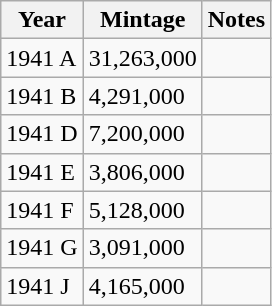<table class="wikitable">
<tr>
<th scope="col">Year</th>
<th scope="col">Mintage</th>
<th scope="col">Notes</th>
</tr>
<tr>
<td>1941 A</td>
<td>31,263,000</td>
<td></td>
</tr>
<tr>
<td>1941 B</td>
<td>4,291,000</td>
<td></td>
</tr>
<tr>
<td>1941 D</td>
<td>7,200,000</td>
<td></td>
</tr>
<tr>
<td>1941 E</td>
<td>3,806,000</td>
<td></td>
</tr>
<tr>
<td>1941 F</td>
<td>5,128,000</td>
<td></td>
</tr>
<tr>
<td>1941 G</td>
<td>3,091,000</td>
<td></td>
</tr>
<tr>
<td>1941 J</td>
<td>4,165,000</td>
<td></td>
</tr>
</table>
